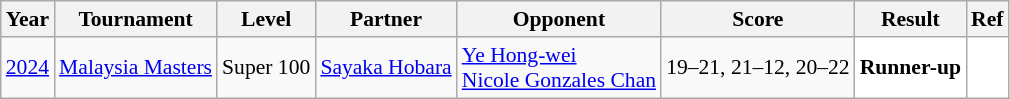<table class="sortable wikitable" style="font-size: 90%;">
<tr>
<th>Year</th>
<th>Tournament</th>
<th>Level</th>
<th>Partner</th>
<th>Opponent</th>
<th>Score</th>
<th>Result</th>
<th>Ref</th>
</tr>
<tr>
<td align="center"><a href='#'>2024</a></td>
<td align="left"><a href='#'>Malaysia Masters</a></td>
<td align="left">Super 100</td>
<td align="left"> <a href='#'>Sayaka Hobara</a></td>
<td align="left"> <a href='#'>Ye Hong-wei</a><br> <a href='#'>Nicole Gonzales Chan</a></td>
<td align="left">19–21, 21–12, 20–22</td>
<td style="text-align:left; background:white"> <strong>Runner-up</strong></td>
<td style="text-align:center; background:white"></td>
</tr>
</table>
